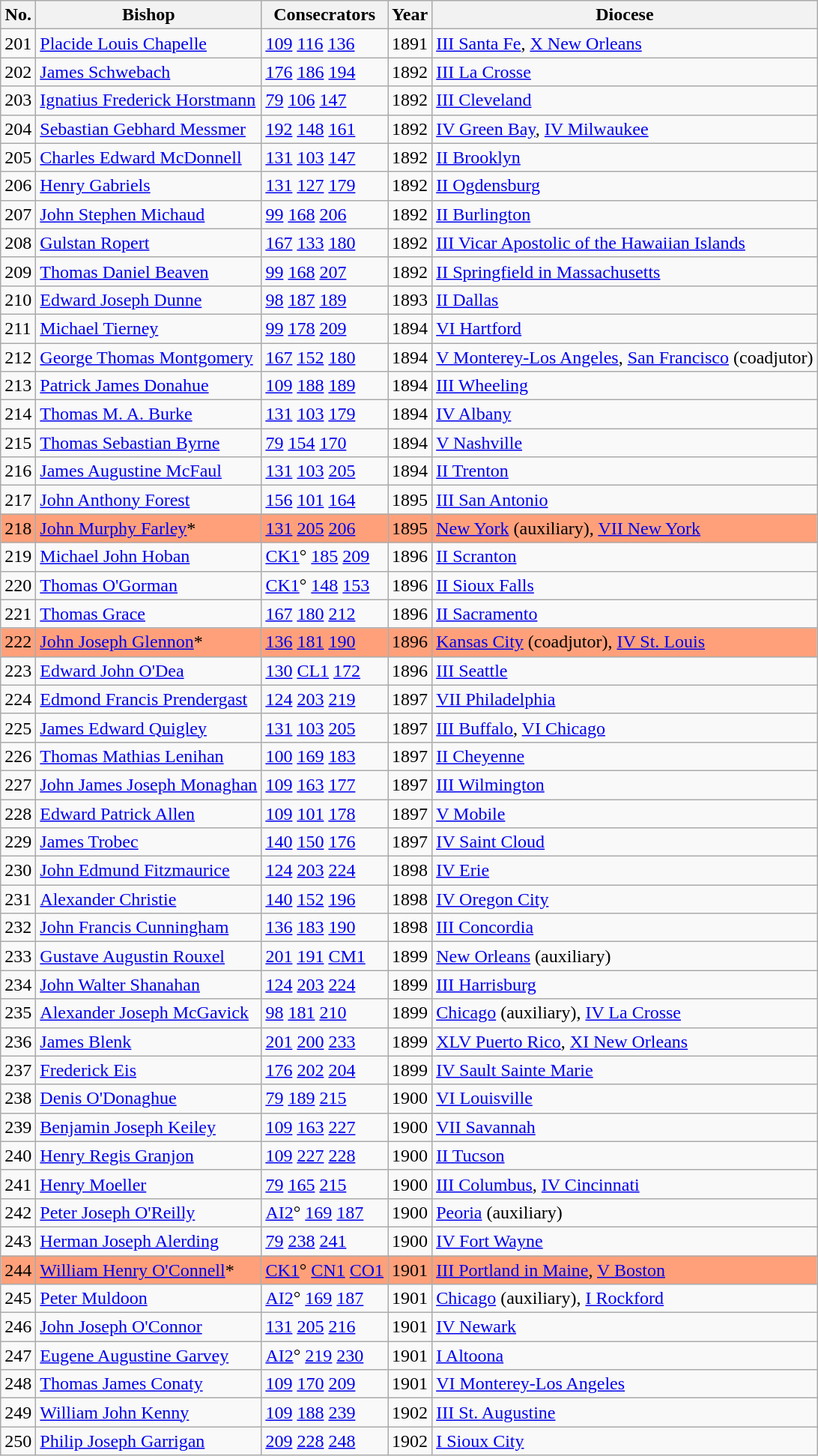<table class="wikitable">
<tr>
<th>No.</th>
<th>Bishop</th>
<th>Consecrators</th>
<th>Year</th>
<th>Diocese</th>
</tr>
<tr>
<td>201</td>
<td><a href='#'>Placide Louis Chapelle</a></td>
<td><a href='#'>109</a> <a href='#'>116</a> <a href='#'>136</a></td>
<td>1891</td>
<td><a href='#'>III Santa Fe</a>, <a href='#'>X New Orleans</a></td>
</tr>
<tr>
<td>202</td>
<td><a href='#'>James Schwebach</a></td>
<td><a href='#'>176</a> <a href='#'>186</a> <a href='#'>194</a></td>
<td>1892</td>
<td><a href='#'>III La Crosse</a></td>
</tr>
<tr>
<td>203</td>
<td><a href='#'>Ignatius Frederick Horstmann</a></td>
<td><a href='#'>79</a> <a href='#'>106</a> <a href='#'>147</a></td>
<td>1892</td>
<td><a href='#'>III Cleveland</a></td>
</tr>
<tr>
<td>204</td>
<td><a href='#'>Sebastian Gebhard Messmer</a></td>
<td><a href='#'>192</a> <a href='#'>148</a> <a href='#'>161</a></td>
<td>1892</td>
<td><a href='#'>IV Green Bay</a>, <a href='#'>IV Milwaukee</a></td>
</tr>
<tr>
<td>205</td>
<td><a href='#'>Charles Edward McDonnell</a></td>
<td><a href='#'>131</a> <a href='#'>103</a> <a href='#'>147</a></td>
<td>1892</td>
<td><a href='#'>II Brooklyn</a></td>
</tr>
<tr>
<td>206</td>
<td><a href='#'>Henry Gabriels</a></td>
<td><a href='#'>131</a> <a href='#'>127</a> <a href='#'>179</a></td>
<td>1892</td>
<td><a href='#'>II Ogdensburg</a></td>
</tr>
<tr>
<td>207</td>
<td><a href='#'>John Stephen Michaud</a></td>
<td><a href='#'>99</a> <a href='#'>168</a> <a href='#'>206</a></td>
<td>1892</td>
<td><a href='#'>II Burlington</a></td>
</tr>
<tr>
<td>208</td>
<td><a href='#'>Gulstan Ropert</a></td>
<td><a href='#'>167</a> <a href='#'>133</a> <a href='#'>180</a></td>
<td>1892</td>
<td><a href='#'>III Vicar Apostolic of the Hawaiian Islands</a></td>
</tr>
<tr>
<td>209</td>
<td><a href='#'>Thomas Daniel Beaven</a></td>
<td><a href='#'>99</a> <a href='#'>168</a> <a href='#'>207</a></td>
<td>1892</td>
<td><a href='#'>II Springfield in Massachusetts</a></td>
</tr>
<tr>
<td>210</td>
<td><a href='#'>Edward Joseph Dunne</a></td>
<td><a href='#'>98</a> <a href='#'>187</a> <a href='#'>189</a></td>
<td>1893</td>
<td><a href='#'>II Dallas</a></td>
</tr>
<tr>
<td>211</td>
<td><a href='#'>Michael Tierney</a></td>
<td><a href='#'>99</a> <a href='#'>178</a> <a href='#'>209</a></td>
<td>1894</td>
<td><a href='#'>VI Hartford</a></td>
</tr>
<tr>
<td>212</td>
<td><a href='#'>George Thomas Montgomery</a></td>
<td><a href='#'>167</a> <a href='#'>152</a> <a href='#'>180</a></td>
<td>1894</td>
<td><a href='#'>V Monterey-Los Angeles</a>, <a href='#'>San Francisco</a> (coadjutor)</td>
</tr>
<tr>
<td>213</td>
<td><a href='#'>Patrick James Donahue</a></td>
<td><a href='#'>109</a> <a href='#'>188</a> <a href='#'>189</a></td>
<td>1894</td>
<td><a href='#'>III Wheeling</a></td>
</tr>
<tr>
<td>214</td>
<td><a href='#'>Thomas M. A. Burke</a></td>
<td><a href='#'>131</a> <a href='#'>103</a> <a href='#'>179</a></td>
<td>1894</td>
<td><a href='#'>IV Albany</a></td>
</tr>
<tr>
<td>215</td>
<td><a href='#'>Thomas Sebastian Byrne</a></td>
<td><a href='#'>79</a> <a href='#'>154</a> <a href='#'>170</a></td>
<td>1894</td>
<td><a href='#'>V Nashville</a></td>
</tr>
<tr>
<td>216</td>
<td><a href='#'>James Augustine McFaul</a></td>
<td><a href='#'>131</a> <a href='#'>103</a> <a href='#'>205</a></td>
<td>1894</td>
<td><a href='#'>II Trenton</a></td>
</tr>
<tr>
<td>217</td>
<td><a href='#'>John Anthony Forest</a></td>
<td><a href='#'>156</a> <a href='#'>101</a> <a href='#'>164</a></td>
<td>1895</td>
<td><a href='#'>III San Antonio</a></td>
</tr>
<tr bgcolor="#FFA07A">
<td>218</td>
<td><a href='#'>John Murphy Farley</a>*</td>
<td><a href='#'>131</a> <a href='#'>205</a> <a href='#'>206</a></td>
<td>1895</td>
<td><a href='#'>New York</a> (auxiliary), <a href='#'>VII New York</a></td>
</tr>
<tr>
<td>219</td>
<td><a href='#'>Michael John Hoban</a></td>
<td><a href='#'>CK1</a>° <a href='#'>185</a> <a href='#'>209</a></td>
<td>1896</td>
<td><a href='#'>II Scranton</a></td>
</tr>
<tr>
<td>220</td>
<td><a href='#'>Thomas O'Gorman</a></td>
<td><a href='#'>CK1</a>° <a href='#'>148</a> <a href='#'>153</a></td>
<td>1896</td>
<td><a href='#'>II Sioux Falls</a></td>
</tr>
<tr>
<td>221</td>
<td><a href='#'>Thomas Grace</a></td>
<td><a href='#'>167</a> <a href='#'>180</a> <a href='#'>212</a></td>
<td>1896</td>
<td><a href='#'>II Sacramento</a></td>
</tr>
<tr bgcolor="#FFA07A">
<td>222</td>
<td><a href='#'>John Joseph Glennon</a>*</td>
<td><a href='#'>136</a> <a href='#'>181</a> <a href='#'>190</a></td>
<td>1896</td>
<td><a href='#'>Kansas City</a> (coadjutor), <a href='#'>IV St. Louis</a></td>
</tr>
<tr>
<td>223</td>
<td><a href='#'>Edward John O'Dea</a></td>
<td><a href='#'>130</a> <a href='#'>CL1</a> <a href='#'>172</a></td>
<td>1896</td>
<td><a href='#'>III Seattle</a></td>
</tr>
<tr>
<td>224</td>
<td><a href='#'>Edmond Francis Prendergast</a></td>
<td><a href='#'>124</a> <a href='#'>203</a> <a href='#'>219</a></td>
<td>1897</td>
<td><a href='#'>VII Philadelphia</a></td>
</tr>
<tr>
<td>225</td>
<td><a href='#'>James Edward Quigley</a></td>
<td><a href='#'>131</a> <a href='#'>103</a> <a href='#'>205</a></td>
<td>1897</td>
<td><a href='#'>III Buffalo</a>, <a href='#'>VI Chicago</a></td>
</tr>
<tr>
<td>226</td>
<td><a href='#'>Thomas Mathias Lenihan</a></td>
<td><a href='#'>100</a> <a href='#'>169</a> <a href='#'>183</a></td>
<td>1897</td>
<td><a href='#'>II Cheyenne</a></td>
</tr>
<tr>
<td>227</td>
<td><a href='#'>John James Joseph Monaghan</a></td>
<td><a href='#'>109</a> <a href='#'>163</a> <a href='#'>177</a></td>
<td>1897</td>
<td><a href='#'>III Wilmington</a></td>
</tr>
<tr>
<td>228</td>
<td><a href='#'>Edward Patrick Allen</a></td>
<td><a href='#'>109</a> <a href='#'>101</a> <a href='#'>178</a></td>
<td>1897</td>
<td><a href='#'>V Mobile</a></td>
</tr>
<tr>
<td>229</td>
<td><a href='#'>James Trobec</a></td>
<td><a href='#'>140</a> <a href='#'>150</a> <a href='#'>176</a></td>
<td>1897</td>
<td><a href='#'>IV Saint Cloud</a></td>
</tr>
<tr>
<td>230</td>
<td><a href='#'>John Edmund Fitzmaurice</a></td>
<td><a href='#'>124</a> <a href='#'>203</a> <a href='#'>224</a></td>
<td>1898</td>
<td><a href='#'>IV Erie</a></td>
</tr>
<tr>
<td>231</td>
<td><a href='#'>Alexander Christie</a></td>
<td><a href='#'>140</a> <a href='#'>152</a> <a href='#'>196</a></td>
<td>1898</td>
<td><a href='#'>IV Oregon City</a></td>
</tr>
<tr>
<td>232</td>
<td><a href='#'>John Francis Cunningham</a></td>
<td><a href='#'>136</a> <a href='#'>183</a> <a href='#'>190</a></td>
<td>1898</td>
<td><a href='#'>III Concordia</a></td>
</tr>
<tr>
<td>233</td>
<td><a href='#'>Gustave Augustin Rouxel</a></td>
<td><a href='#'>201</a> <a href='#'>191</a> <a href='#'>CM1</a></td>
<td>1899</td>
<td><a href='#'>New Orleans</a> (auxiliary)</td>
</tr>
<tr>
<td>234</td>
<td><a href='#'>John Walter Shanahan</a></td>
<td><a href='#'>124</a> <a href='#'>203</a> <a href='#'>224</a></td>
<td>1899</td>
<td><a href='#'>III Harrisburg</a></td>
</tr>
<tr>
<td>235</td>
<td><a href='#'>Alexander Joseph McGavick</a></td>
<td><a href='#'>98</a> <a href='#'>181</a> <a href='#'>210</a></td>
<td>1899</td>
<td><a href='#'>Chicago</a> (auxiliary), <a href='#'>IV La Crosse</a></td>
</tr>
<tr>
<td>236</td>
<td><a href='#'>James Blenk</a></td>
<td><a href='#'>201</a> <a href='#'>200</a> <a href='#'>233</a></td>
<td>1899</td>
<td><a href='#'>XLV Puerto Rico</a>, <a href='#'>XI New Orleans</a></td>
</tr>
<tr>
<td>237</td>
<td><a href='#'>Frederick Eis</a></td>
<td><a href='#'>176</a> <a href='#'>202</a> <a href='#'>204</a></td>
<td>1899</td>
<td><a href='#'>IV Sault Sainte Marie</a></td>
</tr>
<tr>
<td>238</td>
<td><a href='#'>Denis O'Donaghue</a></td>
<td><a href='#'>79</a> <a href='#'>189</a> <a href='#'>215</a></td>
<td>1900</td>
<td><a href='#'>VI Louisville</a></td>
</tr>
<tr>
<td>239</td>
<td><a href='#'>Benjamin Joseph Keiley</a></td>
<td><a href='#'>109</a> <a href='#'>163</a> <a href='#'>227</a></td>
<td>1900</td>
<td><a href='#'>VII Savannah</a></td>
</tr>
<tr>
<td>240</td>
<td><a href='#'>Henry Regis Granjon</a></td>
<td><a href='#'>109</a> <a href='#'>227</a> <a href='#'>228</a></td>
<td>1900</td>
<td><a href='#'>II Tucson</a></td>
</tr>
<tr>
<td>241</td>
<td><a href='#'>Henry Moeller</a></td>
<td><a href='#'>79</a> <a href='#'>165</a> <a href='#'>215</a></td>
<td>1900</td>
<td><a href='#'>III Columbus</a>, <a href='#'>IV Cincinnati</a></td>
</tr>
<tr>
<td>242</td>
<td><a href='#'>Peter Joseph O'Reilly</a></td>
<td><a href='#'>AI2</a>° <a href='#'>169</a> <a href='#'>187</a></td>
<td>1900</td>
<td><a href='#'>Peoria</a> (auxiliary)</td>
</tr>
<tr>
<td>243</td>
<td><a href='#'>Herman Joseph Alerding</a></td>
<td><a href='#'>79</a> <a href='#'>238</a> <a href='#'>241</a></td>
<td>1900</td>
<td><a href='#'>IV Fort Wayne</a></td>
</tr>
<tr bgcolor="#FFA07A">
<td>244</td>
<td><a href='#'>William Henry O'Connell</a>*</td>
<td><a href='#'>CK1</a>° <a href='#'>CN1</a> <a href='#'>CO1</a></td>
<td>1901</td>
<td><a href='#'>III Portland in Maine</a>, <a href='#'>V Boston</a></td>
</tr>
<tr>
<td>245</td>
<td><a href='#'>Peter Muldoon</a></td>
<td><a href='#'>AI2</a>° <a href='#'>169</a> <a href='#'>187</a></td>
<td>1901</td>
<td><a href='#'>Chicago</a> (auxiliary), <a href='#'>I Rockford</a></td>
</tr>
<tr>
<td>246</td>
<td><a href='#'>John Joseph O'Connor</a></td>
<td><a href='#'>131</a> <a href='#'>205</a> <a href='#'>216</a></td>
<td>1901</td>
<td><a href='#'>IV Newark</a></td>
</tr>
<tr>
<td>247</td>
<td><a href='#'>Eugene Augustine Garvey</a></td>
<td><a href='#'>AI2</a>° <a href='#'>219</a> <a href='#'>230</a></td>
<td>1901</td>
<td><a href='#'>I Altoona</a></td>
</tr>
<tr>
<td>248</td>
<td><a href='#'>Thomas James Conaty</a></td>
<td><a href='#'>109</a> <a href='#'>170</a> <a href='#'>209</a></td>
<td>1901</td>
<td><a href='#'>VI Monterey-Los Angeles</a></td>
</tr>
<tr>
<td>249</td>
<td><a href='#'>William John Kenny</a></td>
<td><a href='#'>109</a> <a href='#'>188</a> <a href='#'>239</a></td>
<td>1902</td>
<td><a href='#'>III St. Augustine</a></td>
</tr>
<tr>
<td>250</td>
<td><a href='#'>Philip Joseph Garrigan</a></td>
<td><a href='#'>209</a> <a href='#'>228</a> <a href='#'>248</a></td>
<td>1902</td>
<td><a href='#'>I Sioux City</a></td>
</tr>
</table>
